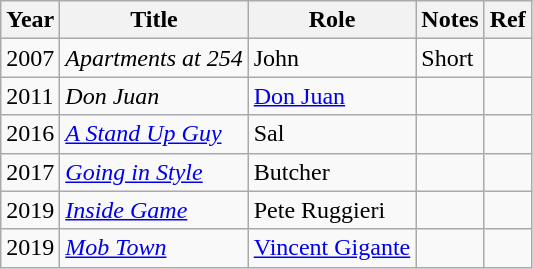<table class="wikitable sortable">
<tr>
<th scope=col>Year</th>
<th scope=col>Title</th>
<th scope=col>Role</th>
<th scope=col class="unsortable">Notes</th>
<th scope=col class=unsortable>Ref</th>
</tr>
<tr>
<td>2007</td>
<td><em>Apartments at 254</em></td>
<td>John</td>
<td>Short</td>
<td></td>
</tr>
<tr>
<td>2011</td>
<td><em>Don Juan</em></td>
<td><a href='#'>Don Juan</a></td>
<td></td>
<td></td>
</tr>
<tr>
<td>2016</td>
<td data-sort-value="Stand Up Guy, A"><em><a href='#'>A Stand Up Guy</a></em></td>
<td>Sal</td>
<td></td>
<td></td>
</tr>
<tr>
<td>2017</td>
<td><em><a href='#'>Going in Style</a></em></td>
<td>Butcher</td>
<td></td>
<td></td>
</tr>
<tr>
<td>2019</td>
<td><em><a href='#'>Inside Game</a></em></td>
<td>Pete Ruggieri</td>
<td></td>
<td></td>
</tr>
<tr>
<td>2019</td>
<td><em><a href='#'>Mob Town</a></em></td>
<td><a href='#'>Vincent Gigante</a></td>
<td></td>
<td></td>
</tr>
</table>
